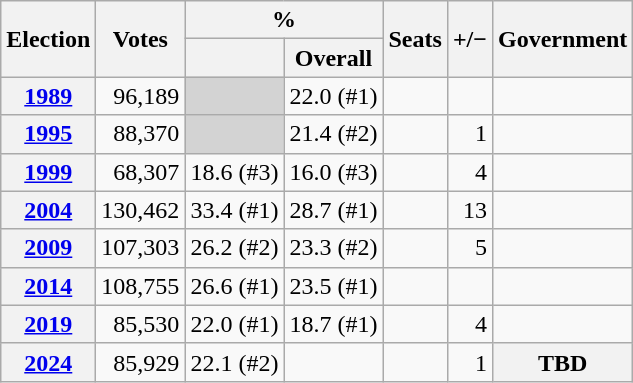<table class="wikitable" style="text-align:right;">
<tr>
<th rowspan=2>Election</th>
<th rowspan=2>Votes</th>
<th colspan=2>%</th>
<th rowspan=2>Seats</th>
<th rowspan=2>+/−</th>
<th rowspan=2>Government</th>
</tr>
<tr>
<th></th>
<th>Overall</th>
</tr>
<tr>
<th><a href='#'>1989</a></th>
<td>96,189</td>
<td bgcolor="lightgrey"></td>
<td>22.0 (#1)</td>
<td></td>
<td></td>
<td></td>
</tr>
<tr>
<th><a href='#'>1995</a></th>
<td>88,370</td>
<td bgcolor="lightgrey"></td>
<td>21.4 (#2)</td>
<td></td>
<td> 1</td>
<td></td>
</tr>
<tr>
<th><a href='#'>1999</a></th>
<td>68,307</td>
<td>18.6 (#3)</td>
<td>16.0 (#3)</td>
<td></td>
<td> 4</td>
<td></td>
</tr>
<tr>
<th><a href='#'>2004</a></th>
<td>130,462</td>
<td>33.4 (#1)</td>
<td>28.7 (#1)</td>
<td></td>
<td> 13</td>
<td></td>
</tr>
<tr>
<th><a href='#'>2009</a></th>
<td>107,303</td>
<td>26.2 (#2)</td>
<td>23.3 (#2)</td>
<td></td>
<td> 5</td>
<td></td>
</tr>
<tr>
<th><a href='#'>2014</a></th>
<td>108,755</td>
<td>26.6 (#1)</td>
<td>23.5 (#1)</td>
<td></td>
<td></td>
<td></td>
</tr>
<tr>
<th><a href='#'>2019</a></th>
<td>85,530</td>
<td>22.0 (#1)</td>
<td>18.7 (#1)</td>
<td></td>
<td> 4</td>
<td></td>
</tr>
<tr>
<th><a href='#'>2024</a></th>
<td>85,929</td>
<td>22.1 (#2)</td>
<td></td>
<td></td>
<td> 1</td>
<th>TBD</th>
</tr>
</table>
